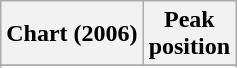<table class="wikitable sortable plainrowheaders" style="text-align:center">
<tr>
<th scope="col">Chart (2006)</th>
<th scope="col">Peak<br> position</th>
</tr>
<tr>
</tr>
<tr>
</tr>
<tr>
</tr>
<tr>
</tr>
</table>
